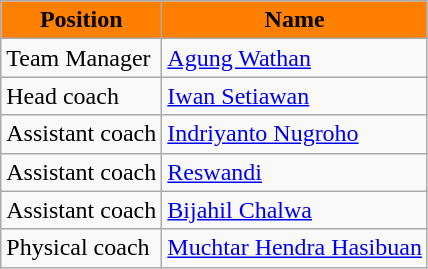<table class="wikitable">
<tr>
<th style="background-color:#ff7f00; color:#000000;"  scope=col>Position</th>
<th style="background-color:#ff7f00; color:#000000;"  scope=col>Name</th>
</tr>
<tr>
<td>Team Manager</td>
<td> <a href='#'>Agung Wathan</a></td>
</tr>
<tr>
<td>Head coach</td>
<td> <a href='#'>Iwan Setiawan</a></td>
</tr>
<tr>
<td>Assistant coach</td>
<td> <a href='#'>Indriyanto Nugroho</a></td>
</tr>
<tr>
<td>Assistant coach</td>
<td> <a href='#'>Reswandi</a></td>
</tr>
<tr>
<td>Assistant coach</td>
<td> <a href='#'>Bijahil Chalwa</a></td>
</tr>
<tr>
<td>Physical coach</td>
<td> <a href='#'>Muchtar Hendra Hasibuan</a></td>
</tr>
</table>
